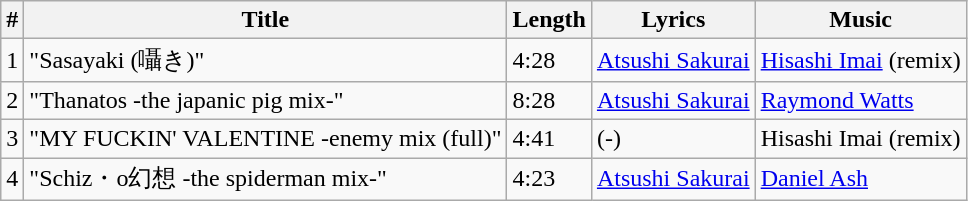<table class="wikitable">
<tr>
<th>#</th>
<th>Title</th>
<th>Length</th>
<th>Lyrics</th>
<th>Music</th>
</tr>
<tr>
<td>1</td>
<td>"Sasayaki (囁き)"</td>
<td>4:28</td>
<td><a href='#'>Atsushi Sakurai</a></td>
<td><a href='#'>Hisashi Imai</a> (remix)</td>
</tr>
<tr>
<td>2</td>
<td>"Thanatos -the japanic pig mix-"</td>
<td>8:28</td>
<td><a href='#'>Atsushi Sakurai</a></td>
<td><a href='#'>Raymond Watts</a></td>
</tr>
<tr>
<td>3</td>
<td>"MY FUCKIN' VALENTINE -enemy mix (full)"</td>
<td>4:41</td>
<td>(-)</td>
<td>Hisashi Imai (remix)</td>
</tr>
<tr>
<td>4</td>
<td>"Schiz・o幻想 -the spiderman mix-"</td>
<td>4:23</td>
<td><a href='#'>Atsushi Sakurai</a></td>
<td><a href='#'>Daniel Ash</a></td>
</tr>
</table>
